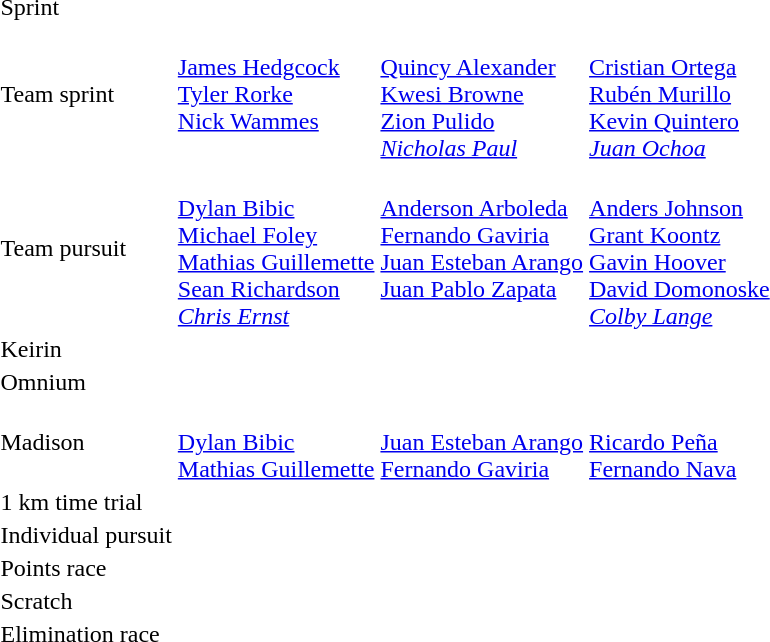<table>
<tr>
<td>Sprint</td>
<td></td>
<td></td>
<td></td>
</tr>
<tr>
<td>Team sprint</td>
<td valign=top><br><a href='#'>James Hedgcock</a><br><a href='#'>Tyler Rorke</a><br><a href='#'>Nick Wammes</a></td>
<td valign=top><br><a href='#'>Quincy Alexander</a><br><a href='#'>Kwesi Browne</a><br><a href='#'>Zion Pulido</a><br><em><a href='#'>Nicholas Paul</a></em></td>
<td valign=top><br><a href='#'>Cristian Ortega</a><br><a href='#'>Rubén Murillo</a><br><a href='#'>Kevin Quintero</a><br><em><a href='#'>Juan Ochoa</a></em></td>
</tr>
<tr>
<td>Team pursuit</td>
<td valign=top><br><a href='#'>Dylan Bibic</a><br><a href='#'>Michael Foley</a><br><a href='#'>Mathias Guillemette</a><br><a href='#'>Sean Richardson</a><br><em><a href='#'>Chris Ernst</a></em></td>
<td valign=top><br><a href='#'>Anderson Arboleda</a><br><a href='#'>Fernando Gaviria</a><br><a href='#'>Juan Esteban Arango</a><br><a href='#'>Juan Pablo Zapata</a></td>
<td valign=top><br><a href='#'>Anders Johnson</a><br><a href='#'>Grant Koontz</a><br><a href='#'>Gavin Hoover</a><br><a href='#'>David Domonoske</a><br><em><a href='#'>Colby Lange</a></em></td>
</tr>
<tr>
<td>Keirin</td>
<td></td>
<td></td>
<td></td>
</tr>
<tr>
<td>Omnium</td>
<td></td>
<td></td>
<td></td>
</tr>
<tr>
<td>Madison</td>
<td><br><a href='#'>Dylan Bibic</a><br><a href='#'>Mathias Guillemette</a></td>
<td><br><a href='#'>Juan Esteban Arango</a><br><a href='#'>Fernando Gaviria</a></td>
<td><br><a href='#'>Ricardo Peña</a><br><a href='#'>Fernando Nava</a></td>
</tr>
<tr>
<td>1 km time trial</td>
<td></td>
<td></td>
<td></td>
</tr>
<tr>
<td>Individual pursuit</td>
<td></td>
<td></td>
<td></td>
</tr>
<tr>
<td>Points race</td>
<td></td>
<td></td>
<td></td>
</tr>
<tr>
<td>Scratch</td>
<td></td>
<td></td>
<td></td>
</tr>
<tr>
<td>Elimination race</td>
<td></td>
<td></td>
<td></td>
</tr>
</table>
